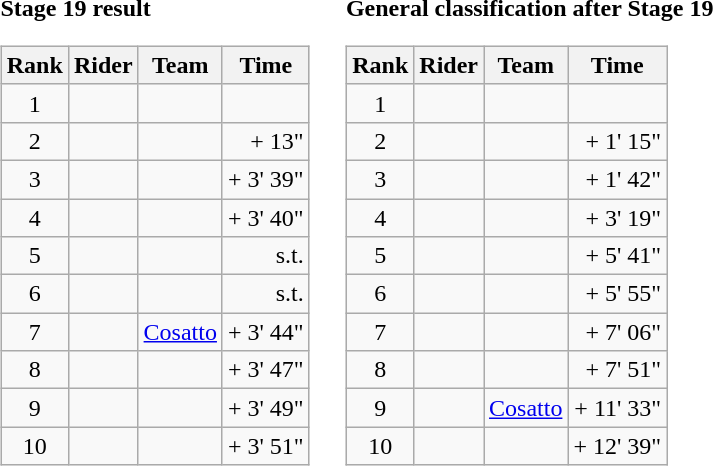<table>
<tr>
<td><strong>Stage 19 result</strong><br><table class="wikitable">
<tr>
<th scope="col">Rank</th>
<th scope="col">Rider</th>
<th scope="col">Team</th>
<th scope="col">Time</th>
</tr>
<tr>
<td style="text-align:center;">1</td>
<td></td>
<td></td>
<td style="text-align:right;"></td>
</tr>
<tr>
<td style="text-align:center;">2</td>
<td></td>
<td></td>
<td style="text-align:right;">+ 13"</td>
</tr>
<tr>
<td style="text-align:center;">3</td>
<td></td>
<td></td>
<td style="text-align:right;">+ 3' 39"</td>
</tr>
<tr>
<td style="text-align:center;">4</td>
<td></td>
<td></td>
<td style="text-align:right;">+ 3' 40"</td>
</tr>
<tr>
<td style="text-align:center;">5</td>
<td></td>
<td></td>
<td style="text-align:right;">s.t.</td>
</tr>
<tr>
<td style="text-align:center;">6</td>
<td></td>
<td></td>
<td style="text-align:right;">s.t.</td>
</tr>
<tr>
<td style="text-align:center;">7</td>
<td></td>
<td><a href='#'>Cosatto</a></td>
<td style="text-align:right;">+ 3' 44"</td>
</tr>
<tr>
<td style="text-align:center;">8</td>
<td></td>
<td></td>
<td style="text-align:right;">+ 3' 47"</td>
</tr>
<tr>
<td style="text-align:center;">9</td>
<td></td>
<td></td>
<td style="text-align:right;">+ 3' 49"</td>
</tr>
<tr>
<td style="text-align:center;">10</td>
<td></td>
<td></td>
<td style="text-align:right;">+ 3' 51"</td>
</tr>
</table>
</td>
<td></td>
<td><strong>General classification after Stage 19</strong><br><table class="wikitable">
<tr>
<th scope="col">Rank</th>
<th scope="col">Rider</th>
<th scope="col">Team</th>
<th scope="col">Time</th>
</tr>
<tr>
<td style="text-align:center;">1</td>
<td></td>
<td></td>
<td style="text-align:right;"></td>
</tr>
<tr>
<td style="text-align:center;">2</td>
<td></td>
<td></td>
<td style="text-align:right;">+ 1' 15"</td>
</tr>
<tr>
<td style="text-align:center;">3</td>
<td></td>
<td></td>
<td style="text-align:right;">+ 1' 42"</td>
</tr>
<tr>
<td style="text-align:center;">4</td>
<td></td>
<td></td>
<td style="text-align:right;">+ 3' 19"</td>
</tr>
<tr>
<td style="text-align:center;">5</td>
<td></td>
<td></td>
<td style="text-align:right;">+ 5' 41"</td>
</tr>
<tr>
<td style="text-align:center;">6</td>
<td></td>
<td></td>
<td style="text-align:right;">+ 5' 55"</td>
</tr>
<tr>
<td style="text-align:center;">7</td>
<td></td>
<td></td>
<td style="text-align:right;">+ 7' 06"</td>
</tr>
<tr>
<td style="text-align:center;">8</td>
<td></td>
<td></td>
<td style="text-align:right;">+ 7' 51"</td>
</tr>
<tr>
<td style="text-align:center;">9</td>
<td></td>
<td><a href='#'>Cosatto</a></td>
<td style="text-align:right;">+ 11' 33"</td>
</tr>
<tr>
<td style="text-align:center;">10</td>
<td></td>
<td></td>
<td style="text-align:right;">+ 12' 39"</td>
</tr>
</table>
</td>
</tr>
</table>
